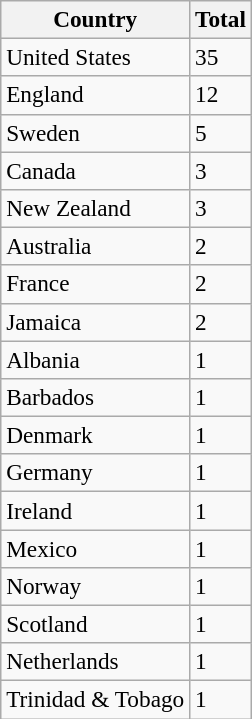<table class="wikitable sortable" style="font-size:97%;">
<tr>
<th>Country</th>
<th>Total</th>
</tr>
<tr>
<td>United States</td>
<td>35</td>
</tr>
<tr>
<td>England</td>
<td>12</td>
</tr>
<tr>
<td>Sweden</td>
<td>5</td>
</tr>
<tr>
<td>Canada</td>
<td>3</td>
</tr>
<tr>
<td>New Zealand</td>
<td>3</td>
</tr>
<tr>
<td>Australia</td>
<td>2</td>
</tr>
<tr>
<td>France</td>
<td>2</td>
</tr>
<tr>
<td>Jamaica</td>
<td>2</td>
</tr>
<tr>
<td>Albania</td>
<td>1</td>
</tr>
<tr>
<td>Barbados</td>
<td>1</td>
</tr>
<tr>
<td>Denmark</td>
<td>1</td>
</tr>
<tr>
<td>Germany</td>
<td>1</td>
</tr>
<tr>
<td>Ireland</td>
<td>1</td>
</tr>
<tr>
<td>Mexico</td>
<td>1</td>
</tr>
<tr>
<td>Norway</td>
<td>1</td>
</tr>
<tr>
<td>Scotland</td>
<td>1</td>
</tr>
<tr>
<td>Netherlands</td>
<td>1</td>
</tr>
<tr>
<td>Trinidad & Tobago</td>
<td>1</td>
</tr>
</table>
